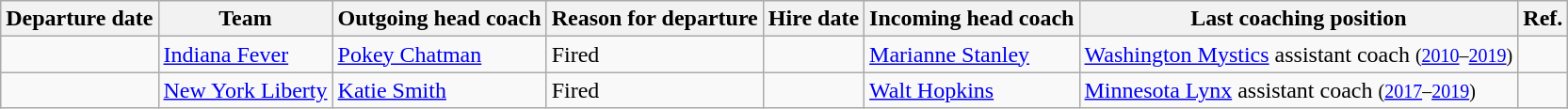<table class="wikitable sortable">
<tr>
<th>Departure date</th>
<th>Team</th>
<th>Outgoing head coach</th>
<th>Reason for departure</th>
<th>Hire date</th>
<th>Incoming head coach</th>
<th class="unsortable">Last coaching position</th>
<th class="unsortable">Ref.</th>
</tr>
<tr>
<td align=center></td>
<td><a href='#'>Indiana Fever</a></td>
<td> <a href='#'>Pokey Chatman</a></td>
<td>Fired</td>
<td align=center></td>
<td> <a href='#'>Marianne Stanley</a></td>
<td><a href='#'>Washington Mystics</a> assistant coach <small>(<a href='#'>2010</a>–<a href='#'>2019</a>)</small></td>
<td></td>
</tr>
<tr>
<td align=center></td>
<td><a href='#'>New York Liberty</a></td>
<td> <a href='#'>Katie Smith</a></td>
<td>Fired</td>
<td align=center></td>
<td> <a href='#'>Walt Hopkins</a></td>
<td><a href='#'>Minnesota Lynx</a> assistant coach <small>(<a href='#'>2017</a>–<a href='#'>2019</a>)</small></td>
<td></td>
</tr>
</table>
